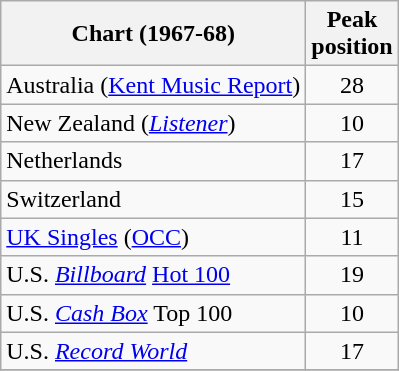<table class="wikitable sortable">
<tr>
<th>Chart (1967-68)</th>
<th>Peak<br>position</th>
</tr>
<tr>
<td>Australia (<a href='#'>Kent Music Report</a>)</td>
<td style="text-align:center;">28</td>
</tr>
<tr>
<td>New Zealand (<em><a href='#'>Listener</a></em>)</td>
<td style="text-align:center;">10</td>
</tr>
<tr>
<td>Netherlands</td>
<td style="text-align:center;">17</td>
</tr>
<tr>
<td>Switzerland</td>
<td style="text-align:center;">15</td>
</tr>
<tr>
<td><a href='#'>UK Singles</a> (<a href='#'>OCC</a>)</td>
<td style="text-align:center;">11</td>
</tr>
<tr>
<td>U.S. <em><a href='#'>Billboard</a></em> <a href='#'>Hot 100</a></td>
<td style="text-align:center;">19</td>
</tr>
<tr>
<td>U.S. <a href='#'><em>Cash Box</em></a> Top 100</td>
<td align="center">10</td>
</tr>
<tr>
<td>U.S. <em><a href='#'>Record World</a></em></td>
<td style="text-align:center;">17</td>
</tr>
<tr>
</tr>
</table>
